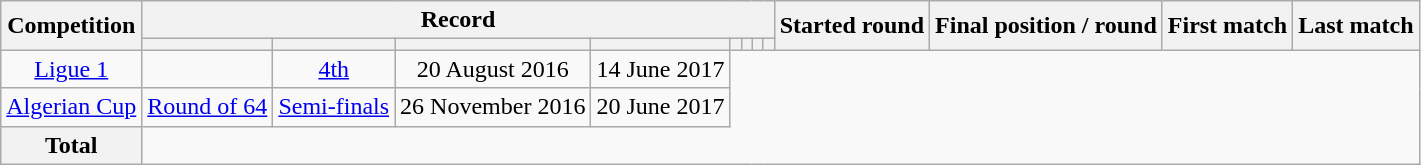<table class="wikitable" style="text-align: center">
<tr>
<th rowspan=2>Competition</th>
<th colspan=8>Record</th>
<th rowspan=2>Started round</th>
<th rowspan=2>Final position / round</th>
<th rowspan=2>First match</th>
<th rowspan=2>Last match</th>
</tr>
<tr>
<th></th>
<th></th>
<th></th>
<th></th>
<th></th>
<th></th>
<th></th>
<th></th>
</tr>
<tr>
<td><a href='#'>Ligue 1</a><br></td>
<td></td>
<td><a href='#'>4th</a></td>
<td>20 August 2016</td>
<td>14 June 2017</td>
</tr>
<tr>
<td><a href='#'>Algerian Cup</a><br></td>
<td><a href='#'>Round of 64</a></td>
<td><a href='#'>Semi-finals</a></td>
<td>26 November 2016</td>
<td>20 June 2017</td>
</tr>
<tr>
<th>Total<br></th>
</tr>
</table>
